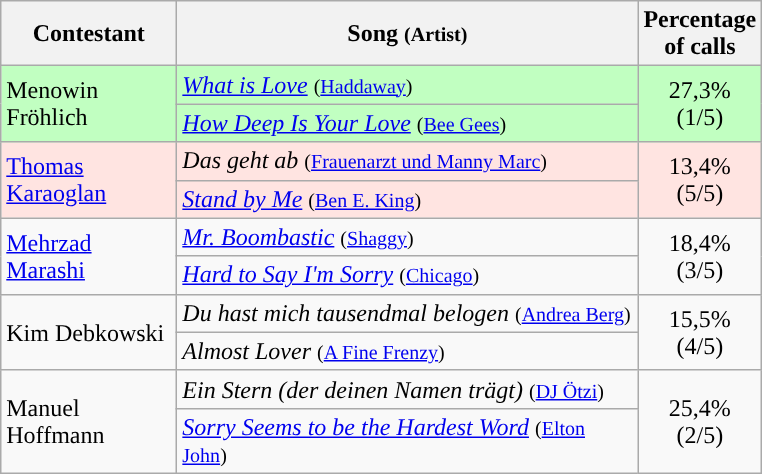<table class="wikitable">
<tr ">
<th style="width:110px;">Contestant</th>
<th style="width:300px;">Song <small>(Artist)</small></th>
<th style="width:28px;">Percentage of calls</th>
</tr>
<tr style="background:#c1ffc1;">
<td style="text-align:left;" rowspan="2">Menowin Fröhlich</td>
<td align="left"><em><a href='#'>What is Love</a></em> <small>(<a href='#'>Haddaway</a>)</small></td>
<td style="text-align:center;" rowspan="2">27,3% (1/5)</td>
</tr>
<tr style="background:#c1ffc1;">
<td align="left"><em><a href='#'>How Deep Is Your Love</a></em> <small>(<a href='#'>Bee Gees</a>)</small></td>
</tr>
<tr style="background:#ffe4e1;">
<td style="text-align:left;" rowspan="2"><a href='#'>Thomas Karaoglan</a></td>
<td align="left"><em>Das geht ab</em> <small>(<a href='#'>Frauenarzt und Manny Marc</a>)</small></td>
<td style="text-align:center;" rowspan="2">13,4% (5/5)</td>
</tr>
<tr style="background:#ffe4e1;">
<td align="left"><em><a href='#'>Stand by Me</a></em> <small>(<a href='#'>Ben E. King</a>)</small></td>
</tr>
<tr>
<td style="text-align:left;" rowspan="2"><a href='#'>Mehrzad Marashi</a></td>
<td align="left"><em><a href='#'>Mr. Boombastic</a></em> <small>(<a href='#'>Shaggy</a>)</small></td>
<td style="text-align:center;" rowspan="2">18,4% (3/5)</td>
</tr>
<tr>
<td align="left"><em><a href='#'>Hard to Say I'm Sorry</a></em> <small>(<a href='#'>Chicago</a>)</small></td>
</tr>
<tr>
<td style="text-align:left;" rowspan="2">Kim Debkowski</td>
<td align="left"><em>Du hast mich tausendmal belogen</em> <small>(<a href='#'>Andrea Berg</a>)</small></td>
<td style="text-align:center;" rowspan="2">15,5% (4/5)</td>
</tr>
<tr>
<td align="left"><em>Almost Lover</em> <small>(<a href='#'>A Fine Frenzy</a>)</small></td>
</tr>
<tr>
<td style="text-align:left;" rowspan="2">Manuel Hoffmann</td>
<td align="left"><em>Ein Stern (der deinen Namen trägt)</em> <small>(<a href='#'>DJ Ötzi</a>)</small></td>
<td style="text-align:center;" rowspan="2">25,4% (2/5)</td>
</tr>
<tr>
<td align="left"><em><a href='#'>Sorry Seems to be the Hardest Word</a></em> <small>(<a href='#'>Elton John</a>)</small></td>
</tr>
</table>
